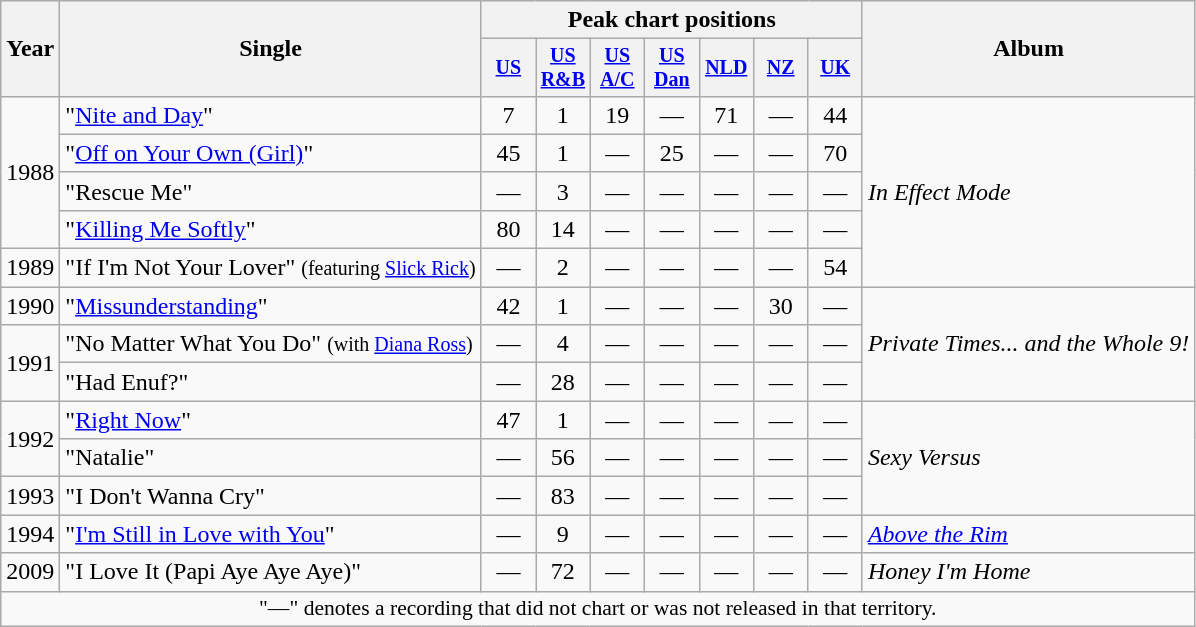<table class="wikitable" style="text-align:center;">
<tr>
<th rowspan="2">Year</th>
<th rowspan="2">Single</th>
<th colspan="7">Peak chart positions</th>
<th rowspan="2">Album</th>
</tr>
<tr style="font-size:smaller;">
<th width="30"><a href='#'>US</a><br></th>
<th width="30"><a href='#'>US<br>R&B</a><br></th>
<th width="30"><a href='#'>US<br>A/C</a><br></th>
<th width="30"><a href='#'>US<br>Dan</a><br></th>
<th width="30"><a href='#'>NLD</a><br></th>
<th width="30"><a href='#'>NZ</a><br></th>
<th width="30"><a href='#'>UK</a><br></th>
</tr>
<tr>
<td rowspan="4">1988</td>
<td align="left">"<a href='#'>Nite and Day</a>"</td>
<td>7</td>
<td>1</td>
<td>19</td>
<td>—</td>
<td>71</td>
<td>—</td>
<td>44</td>
<td align="left" rowspan="5"><em>In Effect Mode</em></td>
</tr>
<tr>
<td align="left">"<a href='#'>Off on Your Own (Girl)</a>"</td>
<td>45</td>
<td>1</td>
<td>—</td>
<td>25</td>
<td>—</td>
<td>—</td>
<td>70</td>
</tr>
<tr>
<td align="left">"Rescue Me"</td>
<td>—</td>
<td>3</td>
<td>—</td>
<td>—</td>
<td>—</td>
<td>—</td>
<td>—</td>
</tr>
<tr>
<td align="left">"<a href='#'>Killing Me Softly</a>"</td>
<td>80</td>
<td>14</td>
<td>—</td>
<td>—</td>
<td>—</td>
<td>—</td>
<td>—</td>
</tr>
<tr>
<td rowspan="1">1989</td>
<td align="left">"If I'm Not Your Lover" <small>(featuring <a href='#'>Slick Rick</a>)</small></td>
<td>—</td>
<td>2</td>
<td>—</td>
<td>—</td>
<td>—</td>
<td>—</td>
<td>54</td>
</tr>
<tr>
<td rowspan="1">1990</td>
<td align="left">"<a href='#'>Missunderstanding</a>"</td>
<td>42</td>
<td>1</td>
<td>—</td>
<td>—</td>
<td>—</td>
<td>30</td>
<td>—</td>
<td align="left" rowspan="3"><em>Private Times... and the Whole 9!</em></td>
</tr>
<tr>
<td rowspan="2">1991</td>
<td align="left">"No Matter What You Do" <small>(with <a href='#'>Diana Ross</a>)</small></td>
<td>—</td>
<td>4</td>
<td>—</td>
<td>—</td>
<td>—</td>
<td>—</td>
<td>—</td>
</tr>
<tr>
<td align="left">"Had Enuf?"</td>
<td>—</td>
<td>28</td>
<td>—</td>
<td>—</td>
<td>—</td>
<td>—</td>
<td>—</td>
</tr>
<tr>
<td rowspan="2">1992</td>
<td align="left">"<a href='#'>Right Now</a>"</td>
<td>47</td>
<td>1</td>
<td>—</td>
<td>—</td>
<td>—</td>
<td>—</td>
<td>—</td>
<td align="left" rowspan="3"><em>Sexy Versus</em></td>
</tr>
<tr>
<td align="left">"Natalie"</td>
<td>—</td>
<td>56</td>
<td>—</td>
<td>—</td>
<td>—</td>
<td>—</td>
<td>—</td>
</tr>
<tr>
<td>1993</td>
<td align="left">"I Don't Wanna Cry"</td>
<td>—</td>
<td>83</td>
<td>—</td>
<td>—</td>
<td>—</td>
<td>—</td>
<td>—</td>
</tr>
<tr>
<td>1994</td>
<td align="left">"<a href='#'>I'm Still in Love with You</a>"</td>
<td>—</td>
<td>9</td>
<td>—</td>
<td>—</td>
<td>—</td>
<td>—</td>
<td>—</td>
<td align="left" rowspan="1"><em><a href='#'>Above the Rim</a></em></td>
</tr>
<tr>
<td>2009</td>
<td align="left">"I Love It (Papi Aye Aye Aye)"</td>
<td>—</td>
<td>72</td>
<td>—</td>
<td>—</td>
<td>—</td>
<td>—</td>
<td>—</td>
<td align="left" rowspan="1"><em>Honey I'm Home</em></td>
</tr>
<tr>
<td colspan="15" style="font-size:90%">"—" denotes a recording that did not chart or was not released in that territory.</td>
</tr>
</table>
